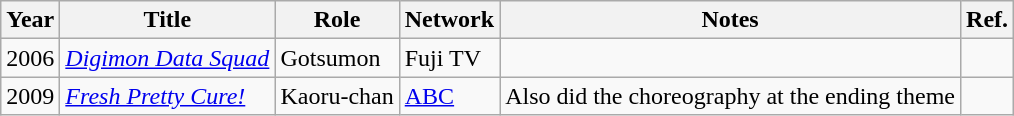<table class="wikitable">
<tr>
<th>Year</th>
<th>Title</th>
<th>Role</th>
<th>Network</th>
<th>Notes</th>
<th>Ref.</th>
</tr>
<tr>
<td>2006</td>
<td><em><a href='#'>Digimon Data Squad</a></em></td>
<td>Gotsumon</td>
<td>Fuji TV</td>
<td></td>
<td></td>
</tr>
<tr>
<td>2009</td>
<td><em><a href='#'>Fresh Pretty Cure!</a></em></td>
<td>Kaoru-chan</td>
<td><a href='#'>ABC</a></td>
<td>Also did the choreography at the ending theme</td>
</tr>
</table>
